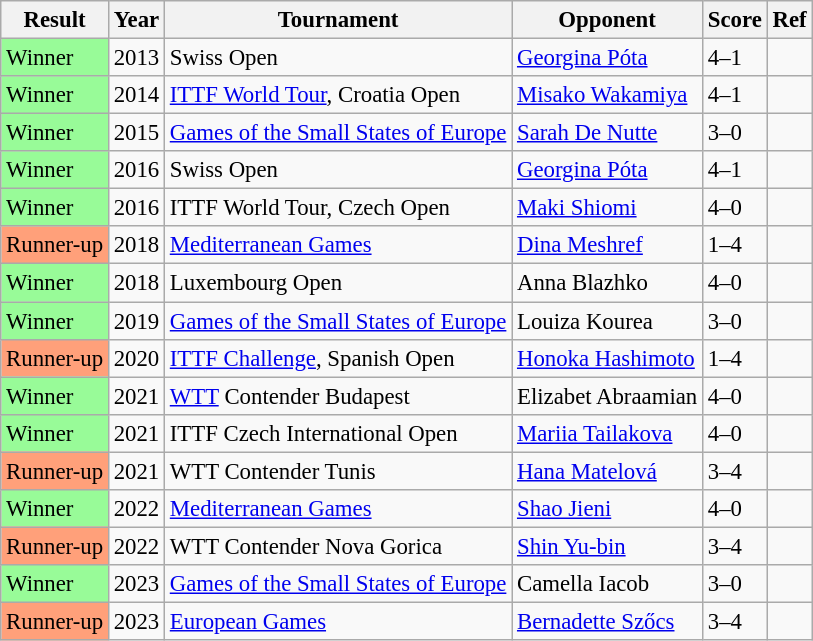<table class="sortable wikitable" style="font-size: 95%;">
<tr>
<th>Result</th>
<th class="unsortable">Year</th>
<th>Tournament</th>
<th>Opponent</th>
<th>Score</th>
<th class="unsortable">Ref</th>
</tr>
<tr>
<td style="background: #98fb98;">Winner</td>
<td>2013</td>
<td>Swiss Open</td>
<td> <a href='#'>Georgina Póta</a></td>
<td>4–1</td>
<td></td>
</tr>
<tr>
<td style="background: #98fb98;">Winner</td>
<td>2014</td>
<td><a href='#'>ITTF World Tour</a>, Croatia Open</td>
<td> <a href='#'>Misako Wakamiya</a></td>
<td>4–1</td>
<td></td>
</tr>
<tr>
<td style="background: #98fb98;">Winner</td>
<td>2015</td>
<td><a href='#'>Games of the Small States of Europe</a></td>
<td> <a href='#'>Sarah De Nutte</a></td>
<td>3–0</td>
<td></td>
</tr>
<tr>
<td style="background: #98fb98;">Winner</td>
<td>2016</td>
<td>Swiss Open</td>
<td> <a href='#'>Georgina Póta</a></td>
<td>4–1</td>
<td></td>
</tr>
<tr>
<td style="background: #98fb98;">Winner</td>
<td>2016</td>
<td>ITTF World Tour, Czech Open</td>
<td> <a href='#'>Maki Shiomi</a></td>
<td>4–0</td>
<td></td>
</tr>
<tr>
<td style="background: #ffa07a;">Runner-up</td>
<td>2018</td>
<td><a href='#'>Mediterranean Games</a></td>
<td> <a href='#'>Dina Meshref</a></td>
<td>1–4</td>
<td></td>
</tr>
<tr>
<td style="background: #98fb98;">Winner</td>
<td>2018</td>
<td>Luxembourg Open</td>
<td> Anna Blazhko</td>
<td>4–0</td>
<td></td>
</tr>
<tr>
<td style="background: #98fb98;">Winner</td>
<td>2019</td>
<td><a href='#'>Games of the Small States of Europe</a></td>
<td> Louiza Kourea</td>
<td>3–0</td>
<td></td>
</tr>
<tr>
<td style="background: #ffa07a;">Runner-up</td>
<td>2020</td>
<td><a href='#'>ITTF Challenge</a>, Spanish Open</td>
<td> <a href='#'>Honoka Hashimoto</a></td>
<td>1–4</td>
<td></td>
</tr>
<tr>
<td style="background: #98fb98;">Winner</td>
<td>2021</td>
<td><a href='#'>WTT</a> Contender Budapest</td>
<td> Elizabet Abraamian</td>
<td>4–0</td>
<td></td>
</tr>
<tr>
<td style="background: #98fb98;">Winner</td>
<td>2021</td>
<td>ITTF Czech International Open</td>
<td> <a href='#'>Mariia Tailakova</a></td>
<td>4–0</td>
<td></td>
</tr>
<tr>
<td style="background: #ffa07a;">Runner-up</td>
<td>2021</td>
<td>WTT Contender Tunis</td>
<td> <a href='#'>Hana Matelová</a></td>
<td>3–4</td>
<td></td>
</tr>
<tr>
<td style="background: #98fb98;">Winner</td>
<td>2022</td>
<td><a href='#'>Mediterranean Games</a></td>
<td> <a href='#'>Shao Jieni</a></td>
<td>4–0</td>
<td></td>
</tr>
<tr>
<td style="background: #ffa07a;">Runner-up</td>
<td>2022</td>
<td>WTT Contender Nova Gorica</td>
<td> <a href='#'>Shin Yu-bin</a></td>
<td>3–4</td>
<td></td>
</tr>
<tr>
<td style="background: #98fb98;">Winner</td>
<td>2023</td>
<td><a href='#'>Games of the Small States of Europe</a></td>
<td> Camella Iacob</td>
<td>3–0</td>
<td></td>
</tr>
<tr>
<td style="background: #ffa07a;">Runner-up</td>
<td>2023</td>
<td><a href='#'>European Games</a></td>
<td> <a href='#'>Bernadette Szőcs</a></td>
<td>3–4</td>
<td></td>
</tr>
</table>
